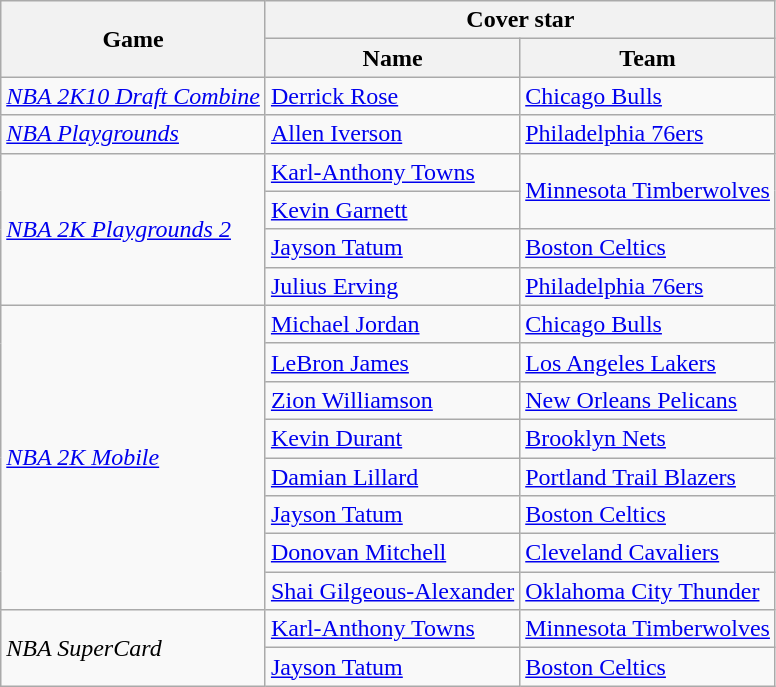<table class="wikitable">
<tr>
<th scope=col rowspan=2>Game</th>
<th colspan="2" scope="col">Cover star</th>
</tr>
<tr>
<th scope=col>Name</th>
<th scope=col>Team</th>
</tr>
<tr>
<td><em><a href='#'>NBA 2K10 Draft Combine</a></em></td>
<td><a href='#'>Derrick Rose</a></td>
<td><a href='#'>Chicago Bulls</a></td>
</tr>
<tr>
<td><em><a href='#'>NBA Playgrounds</a></em></td>
<td><a href='#'>Allen Iverson</a></td>
<td><a href='#'>Philadelphia 76ers</a></td>
</tr>
<tr>
<td rowspan="4"><em><a href='#'>NBA 2K Playgrounds 2</a></em></td>
<td><a href='#'>Karl-Anthony Towns</a></td>
<td rowspan='2'><a href='#'>Minnesota Timberwolves</a></td>
</tr>
<tr>
<td><a href='#'>Kevin Garnett</a></td>
</tr>
<tr>
<td><a href='#'>Jayson Tatum</a></td>
<td><a href='#'>Boston Celtics</a></td>
</tr>
<tr>
<td><a href='#'>Julius Erving</a></td>
<td><a href='#'>Philadelphia 76ers</a></td>
</tr>
<tr>
<td rowspan="8"><em><a href='#'>NBA 2K Mobile</a></em></td>
<td><a href='#'>Michael Jordan</a></td>
<td><a href='#'>Chicago Bulls</a></td>
</tr>
<tr>
<td><a href='#'>LeBron James</a></td>
<td><a href='#'>Los Angeles Lakers</a></td>
</tr>
<tr>
<td><a href='#'>Zion Williamson</a></td>
<td><a href='#'>New Orleans Pelicans</a></td>
</tr>
<tr>
<td><a href='#'>Kevin Durant</a></td>
<td><a href='#'>Brooklyn Nets</a></td>
</tr>
<tr>
<td><a href='#'>Damian Lillard</a></td>
<td><a href='#'>Portland Trail Blazers</a></td>
</tr>
<tr>
<td><a href='#'>Jayson Tatum</a></td>
<td><a href='#'>Boston Celtics</a></td>
</tr>
<tr>
<td><a href='#'>Donovan Mitchell</a></td>
<td><a href='#'>Cleveland Cavaliers</a></td>
</tr>
<tr>
<td><a href='#'>Shai Gilgeous-Alexander</a></td>
<td><a href='#'>Oklahoma City Thunder</a></td>
</tr>
<tr>
<td rowspan="2"><em>NBA SuperCard</em></td>
<td><a href='#'>Karl-Anthony Towns</a></td>
<td><a href='#'>Minnesota Timberwolves</a></td>
</tr>
<tr>
<td><a href='#'>Jayson Tatum</a></td>
<td><a href='#'>Boston Celtics</a></td>
</tr>
</table>
